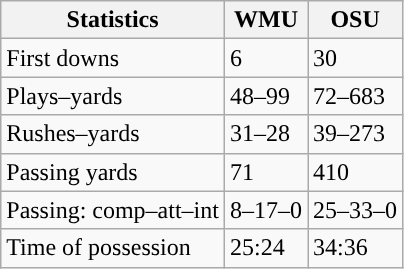<table class="wikitable" style="float:left">
<tr>
<th>Statistics</th>
<th>WMU</th>
<th>OSU</th>
</tr>
<tr>
<td>First downs</td>
<td>6</td>
<td>30</td>
</tr>
<tr>
<td>Plays–yards</td>
<td>48–99</td>
<td>72–683</td>
</tr>
<tr>
<td>Rushes–yards</td>
<td>31–28</td>
<td>39–273</td>
</tr>
<tr>
<td>Passing yards</td>
<td>71</td>
<td>410</td>
</tr>
<tr>
<td>Passing: comp–att–int</td>
<td>8–17–0</td>
<td>25–33–0</td>
</tr>
<tr>
<td>Time of possession</td>
<td>25:24</td>
<td>34:36</td>
</tr>
</table>
